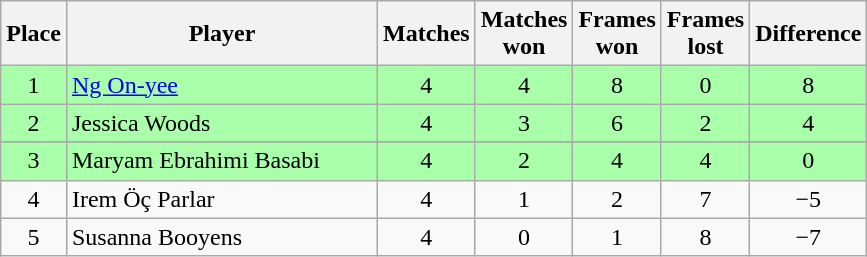<table class="wikitable" style="text-align: center;">
<tr>
<th width=20>Place</th>
<th width=200>Player</th>
<th width=20>Matches</th>
<th width=20>Matches won</th>
<th width=20>Frames won</th>
<th width=20>Frames lost</th>
<th width=20>Difference</th>
</tr>
<tr style="background:#aaffaa;">
<td>1</td>
<td style="text-align:left;"> <a href='#'>Ng On-yee</a></td>
<td>4</td>
<td>4</td>
<td>8</td>
<td>0</td>
<td>8</td>
</tr>
<tr style="background:#aaffaa;">
<td>2</td>
<td style="text-align:left;"> Jessica Woods</td>
<td>4</td>
<td>3</td>
<td>6</td>
<td>2</td>
<td>4</td>
</tr>
<tr>
</tr>
<tr style="background:#aaffaa;">
<td>3</td>
<td style="text-align:left;"> Maryam Ebrahimi Basabi</td>
<td>4</td>
<td>2</td>
<td>4</td>
<td>4</td>
<td>0</td>
</tr>
<tr>
<td>4</td>
<td style="text-align:left;"> Irem Öç Parlar</td>
<td>4</td>
<td>1</td>
<td>2</td>
<td>7</td>
<td>−5</td>
</tr>
<tr>
<td>5</td>
<td style="text-align:left;"> Susanna Booyens</td>
<td>4</td>
<td>0</td>
<td>1</td>
<td>8</td>
<td>−7</td>
</tr>
</table>
